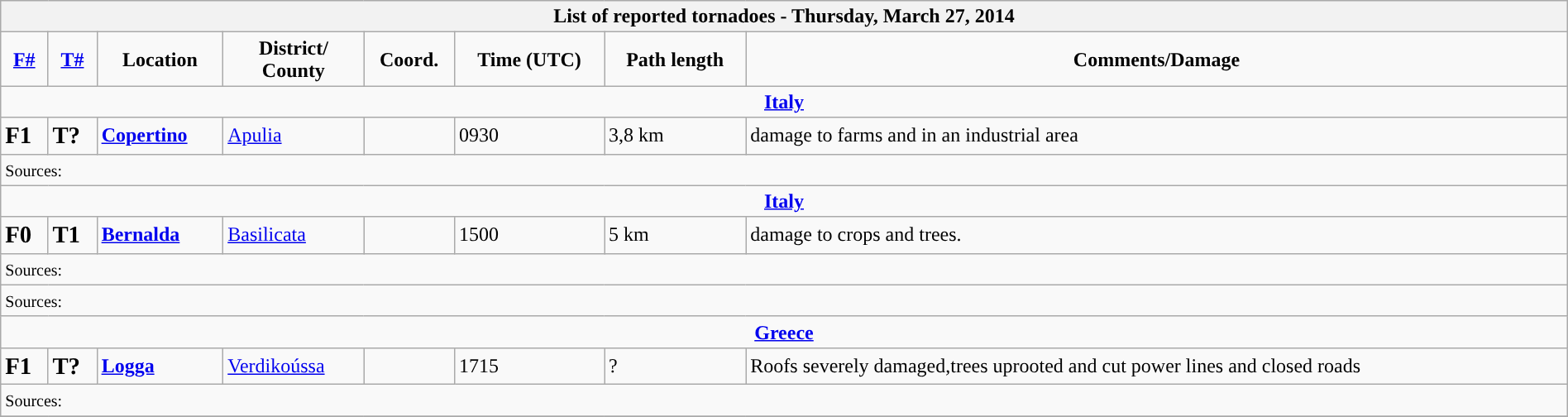<table class="wikitable collapsible" width="100%">
<tr>
<th colspan="8">List of reported tornadoes - Thursday, March 27, 2014</th>
</tr>
<tr>
<td style="text-align: center;"><strong><a href='#'>F#</a></strong></td>
<td style="text-align: center;"><strong><a href='#'>T#</a></strong></td>
<td style="text-align: center;"><strong>Location</strong></td>
<td style="text-align: center;"><strong>District/<br>County</strong></td>
<td style="text-align: center;"><strong>Coord.</strong></td>
<td style="text-align: center;"><strong>Time (UTC)</strong></td>
<td style="text-align: center;"><strong>Path length</strong></td>
<td style="text-align: center;"><strong>Comments/Damage</strong></td>
</tr>
<tr>
<td colspan="8" align=center><strong><a href='#'>Italy</a></strong></td>
</tr>
<tr>
<td><big><strong>F1</strong></big></td>
<td><big><strong>T?</strong></big></td>
<td><strong><a href='#'>Copertino</a></strong></td>
<td><a href='#'>Apulia</a></td>
<td></td>
<td>0930</td>
<td>3,8 km</td>
<td>damage to farms and in an industrial area</td>
</tr>
<tr>
<td colspan="8"><small>Sources:</small></td>
</tr>
<tr>
<td colspan="8" align=center><strong><a href='#'>Italy</a></strong></td>
</tr>
<tr>
<td><big><strong>F0</strong></big></td>
<td><big><strong>T1</strong></big></td>
<td><strong><a href='#'>Bernalda</a></strong></td>
<td><a href='#'>Basilicata</a></td>
<td></td>
<td>1500</td>
<td>5 km</td>
<td>damage to crops and trees.</td>
</tr>
<tr>
<td colspan="8"><small>Sources:</small></td>
</tr>
<tr>
<td colspan="8"><small>Sources:</small></td>
</tr>
<tr>
<td colspan="8" align=center><strong><a href='#'>Greece</a></strong></td>
</tr>
<tr>
<td><big><strong>F1</strong></big></td>
<td><big><strong>T?</strong></big></td>
<td><strong><a href='#'>Logga</a></strong></td>
<td><a href='#'>Verdikoússa</a></td>
<td></td>
<td>1715</td>
<td>?</td>
<td>Roofs severely damaged,trees uprooted and cut power lines and closed roads</td>
</tr>
<tr>
<td colspan="8"><small>Sources:</small></td>
</tr>
<tr>
</tr>
</table>
